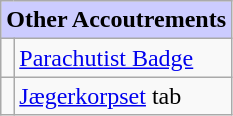<table class="wikitable">
<tr style="background:#ccf; text-align:center;">
<td colspan=2><strong>Other Accoutrements</strong></td>
</tr>
<tr>
<td align=center></td>
<td><a href='#'>Parachutist Badge</a></td>
</tr>
<tr>
<td align=center></td>
<td><a href='#'>Jægerkorpset</a> tab</td>
</tr>
</table>
